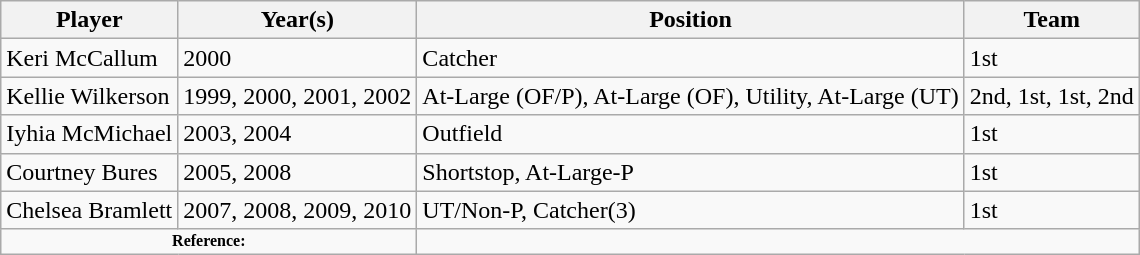<table class="wikitable">
<tr>
<th>Player</th>
<th>Year(s)</th>
<th>Position</th>
<th>Team</th>
</tr>
<tr>
<td>Keri McCallum</td>
<td>2000</td>
<td>Catcher</td>
<td>1st</td>
</tr>
<tr>
<td>Kellie Wilkerson</td>
<td>1999, 2000, 2001, 2002</td>
<td>At-Large (OF/P), At-Large (OF), Utility, At-Large (UT)</td>
<td>2nd, 1st, 1st, 2nd</td>
</tr>
<tr>
<td>Iyhia McMichael</td>
<td>2003, 2004</td>
<td>Outfield</td>
<td>1st</td>
</tr>
<tr>
<td>Courtney Bures</td>
<td>2005, 2008</td>
<td>Shortstop, At-Large-P</td>
<td>1st</td>
</tr>
<tr>
<td>Chelsea Bramlett</td>
<td>2007, 2008, 2009, 2010</td>
<td>UT/Non-P, Catcher(3)</td>
<td>1st</td>
</tr>
<tr>
<td colspan="2" style="font-size: 8pt" align="center"><strong>Reference:</strong></td>
</tr>
</table>
